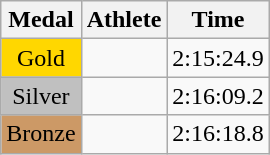<table class="wikitable">
<tr>
<th>Medal</th>
<th>Athlete</th>
<th>Time</th>
</tr>
<tr>
<td style="text-align:center;background-color:gold;">Gold</td>
<td></td>
<td>2:15:24.9</td>
</tr>
<tr>
<td style="text-align:center;background-color:silver;">Silver</td>
<td></td>
<td>2:16:09.2</td>
</tr>
<tr>
<td style="text-align:center;background-color:#CC9966;">Bronze</td>
<td></td>
<td>2:16:18.8</td>
</tr>
</table>
